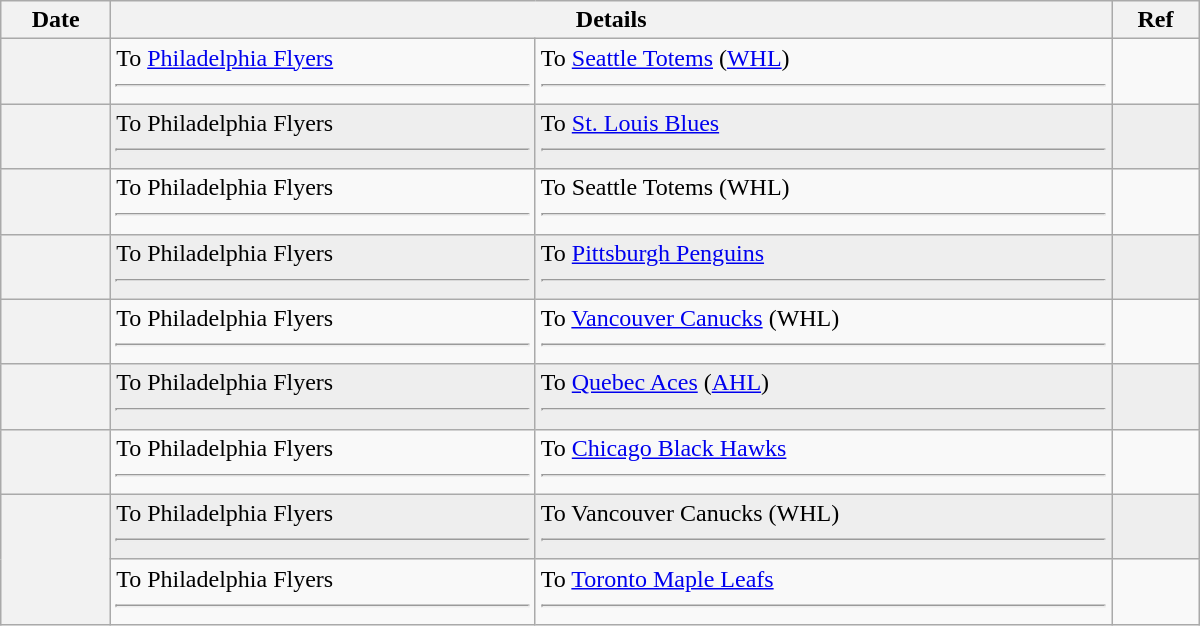<table class="wikitable plainrowheaders" style="width: 50em;">
<tr>
<th scope="col">Date</th>
<th scope="col" colspan="2">Details</th>
<th scope="col">Ref</th>
</tr>
<tr>
<th scope="row"></th>
<td valign="top">To <a href='#'>Philadelphia Flyers</a> <hr></td>
<td valign="top">To <a href='#'>Seattle Totems</a> (<a href='#'>WHL</a>) <hr> </td>
<td></td>
</tr>
<tr bgcolor="#eeeeee">
<th scope="row"></th>
<td valign="top">To Philadelphia Flyers <hr></td>
<td valign="top">To <a href='#'>St. Louis Blues</a> <hr></td>
<td></td>
</tr>
<tr>
<th scope="row"></th>
<td valign="top">To Philadelphia Flyers <hr></td>
<td valign="top">To Seattle Totems (WHL) <hr></td>
<td></td>
</tr>
<tr bgcolor="#eeeeee">
<th scope="row"></th>
<td valign="top">To Philadelphia Flyers <hr> </td>
<td valign="top">To <a href='#'>Pittsburgh Penguins</a> <hr> </td>
<td></td>
</tr>
<tr>
<th scope="row"></th>
<td valign="top">To Philadelphia Flyers <hr> </td>
<td valign="top">To <a href='#'>Vancouver Canucks</a> (WHL) <hr> </td>
<td></td>
</tr>
<tr bgcolor="#eeeeee">
<th scope="row"></th>
<td valign="top">To Philadelphia Flyers <hr> </td>
<td valign="top">To <a href='#'>Quebec Aces</a>  (<a href='#'>AHL</a>)<hr> </td>
<td></td>
</tr>
<tr>
<th scope="row"></th>
<td valign="top">To Philadelphia Flyers <hr> </td>
<td valign="top">To <a href='#'>Chicago Black Hawks</a> <hr> </td>
<td></td>
</tr>
<tr bgcolor="#eeeeee">
<th scope="row" rowspan=2></th>
<td valign="top">To Philadelphia Flyers <hr> </td>
<td valign="top">To Vancouver Canucks (WHL) <hr> </td>
<td></td>
</tr>
<tr>
<td valign="top">To Philadelphia Flyers <hr> </td>
<td valign="top">To <a href='#'>Toronto Maple Leafs</a><hr> </td>
<td></td>
</tr>
</table>
